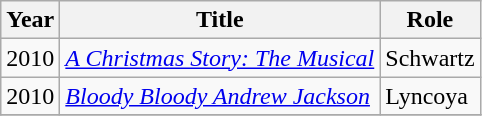<table class="wikitable sortable">
<tr>
<th>Year</th>
<th>Title</th>
<th>Role</th>
</tr>
<tr>
<td>2010</td>
<td><em><a href='#'>A Christmas Story: The Musical</a></em></td>
<td>Schwartz</td>
</tr>
<tr>
<td>2010</td>
<td><em><a href='#'>Bloody Bloody Andrew Jackson</a></em></td>
<td>Lyncoya</td>
</tr>
<tr>
</tr>
</table>
